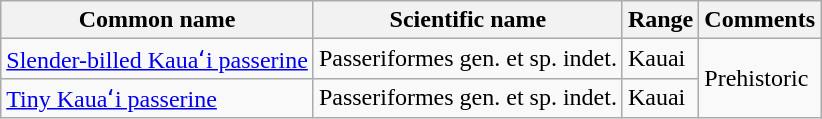<table class="wikitable">
<tr>
<th>Common name</th>
<th>Scientific name</th>
<th>Range</th>
<th class="unsortable">Comments</th>
</tr>
<tr>
<td><a href='#'>Slender-billed Kauaʻi passerine</a></td>
<td>Passeriformes gen. et sp. indet.</td>
<td>Kauai</td>
<td rowspan="2">Prehistoric</td>
</tr>
<tr>
<td><a href='#'>Tiny Kauaʻi passerine</a></td>
<td>Passeriformes gen. et sp. indet.</td>
<td>Kauai</td>
</tr>
</table>
